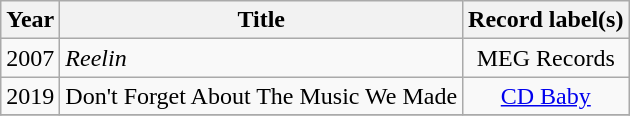<table class="wikitable sortable">
<tr>
<th>Year</th>
<th>Title</th>
<th>Record label(s)</th>
</tr>
<tr>
<td>2007</td>
<td><em>Reelin<strong></td>
<td style="text-align:center;">MEG Records</td>
</tr>
<tr>
<td>2019</td>
<td></em>Don't Forget About The Music We Made<em></td>
<td style="text-align:center;"><a href='#'>CD Baby</a></td>
</tr>
<tr>
</tr>
</table>
